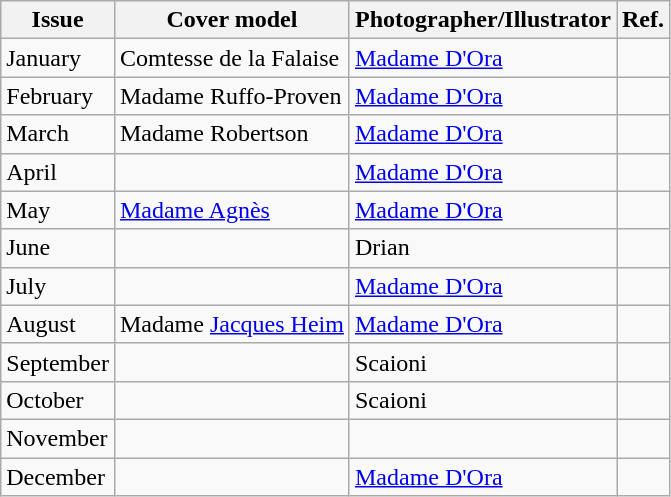<table class="wikitable">
<tr>
<th>Issue</th>
<th>Cover model</th>
<th>Photographer/Illustrator</th>
<th>Ref.</th>
</tr>
<tr>
<td>January</td>
<td>Comtesse de la Falaise</td>
<td><a href='#'>Madame D'Ora</a></td>
<td></td>
</tr>
<tr>
<td>February</td>
<td>Madame Ruffo-Proven</td>
<td><a href='#'>Madame D'Ora</a></td>
<td></td>
</tr>
<tr>
<td>March</td>
<td>Madame Robertson</td>
<td><a href='#'>Madame D'Ora</a></td>
<td></td>
</tr>
<tr>
<td>April</td>
<td></td>
<td><a href='#'>Madame D'Ora</a></td>
<td></td>
</tr>
<tr>
<td>May</td>
<td><a href='#'>Madame Agnès</a></td>
<td><a href='#'>Madame D'Ora</a></td>
<td></td>
</tr>
<tr>
<td>June</td>
<td></td>
<td>Drian</td>
<td></td>
</tr>
<tr>
<td>July</td>
<td></td>
<td><a href='#'>Madame D'Ora</a></td>
<td></td>
</tr>
<tr>
<td>August</td>
<td>Madame <a href='#'>Jacques Heim</a></td>
<td><a href='#'>Madame D'Ora</a></td>
<td></td>
</tr>
<tr>
<td>September</td>
<td></td>
<td>Scaioni</td>
<td></td>
</tr>
<tr>
<td>October</td>
<td></td>
<td>Scaioni</td>
<td></td>
</tr>
<tr>
<td>November</td>
<td></td>
<td></td>
<td></td>
</tr>
<tr>
<td>December</td>
<td></td>
<td><a href='#'>Madame D'Ora</a></td>
<td></td>
</tr>
</table>
